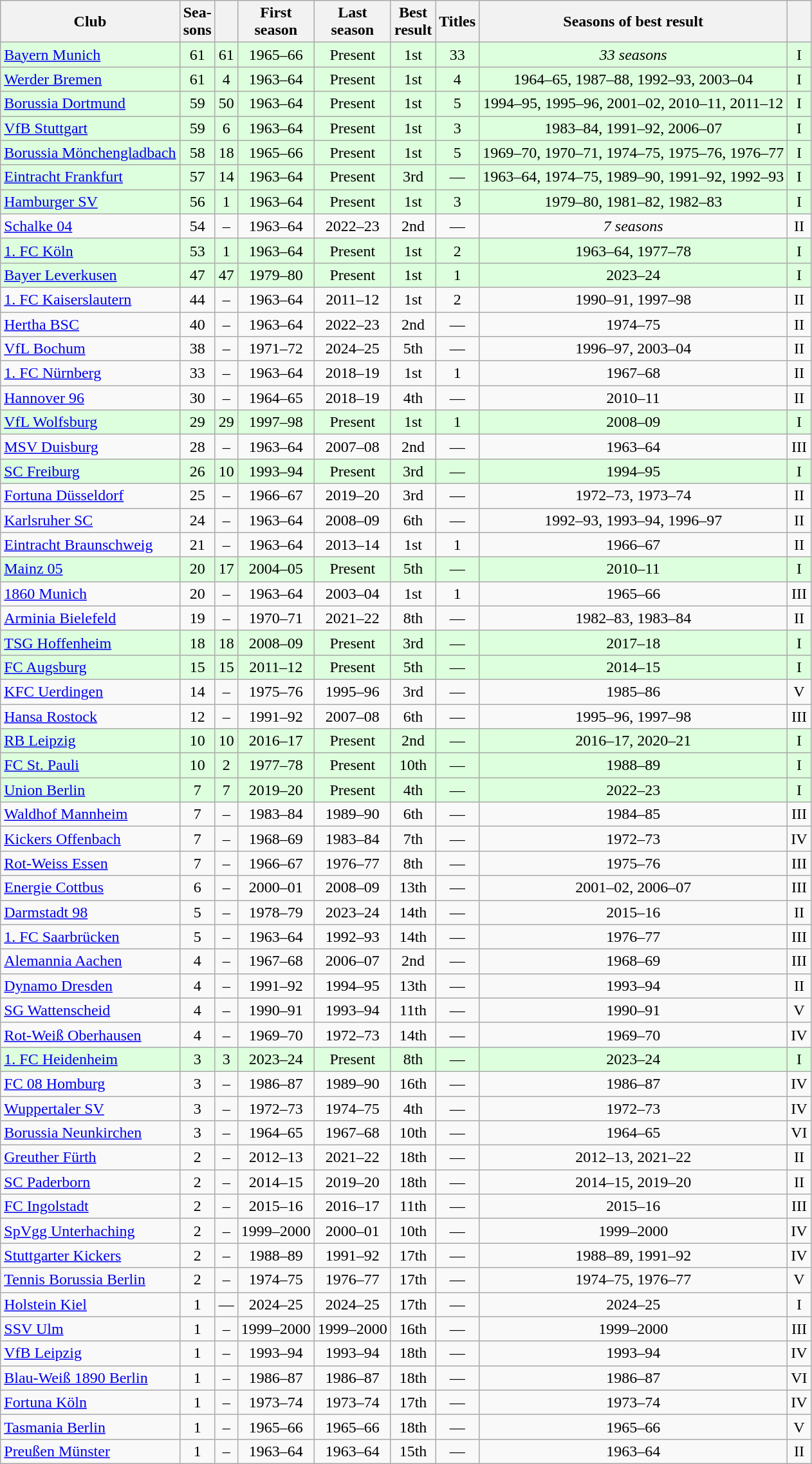<table class="wikitable sortable nowrap" style="text-align: center;">
<tr>
<th>Club</th>
<th>Sea-<br>sons</th>
<th></th>
<th>First<br>season</th>
<th>Last<br>season</th>
<th>Best<br>result</th>
<th>Titles</th>
<th>Seasons of best result</th>
<th></th>
</tr>
<tr style="background:#DDFFDD">
<td align="left"><a href='#'>Bayern Munich</a></td>
<td>61</td>
<td>61</td>
<td>1965–66</td>
<td>Present</td>
<td>1st</td>
<td>33</td>
<td><em>33 seasons</em></td>
<td>I</td>
</tr>
<tr style="background:#DDFFDD">
<td align="left"><a href='#'>Werder Bremen</a></td>
<td>61</td>
<td>4</td>
<td>1963–64</td>
<td>Present</td>
<td>1st</td>
<td>4</td>
<td>1964–65, 1987–88, 1992–93, 2003–04</td>
<td>I</td>
</tr>
<tr style="background:#DDFFDD">
<td align="left"><a href='#'>Borussia Dortmund</a></td>
<td>59</td>
<td>50</td>
<td>1963–64</td>
<td>Present</td>
<td>1st</td>
<td>5</td>
<td>1994–95, 1995–96, 2001–02, 2010–11, 2011–12</td>
<td>I</td>
</tr>
<tr style="background:#DDFFDD">
<td align="left"><a href='#'>VfB Stuttgart</a></td>
<td>59</td>
<td>6</td>
<td>1963–64</td>
<td>Present</td>
<td>1st</td>
<td>3</td>
<td>1983–84, 1991–92, 2006–07</td>
<td>I</td>
</tr>
<tr style="background:#DDFFDD">
<td align="left"><a href='#'>Borussia Mönchengladbach</a></td>
<td>58</td>
<td>18</td>
<td>1965–66</td>
<td>Present</td>
<td>1st</td>
<td>5</td>
<td>1969–70, 1970–71, 1974–75, 1975–76, 1976–77</td>
<td>I</td>
</tr>
<tr style="background:#DDFFDD">
<td align="left"><a href='#'>Eintracht Frankfurt</a></td>
<td>57</td>
<td>14</td>
<td>1963–64</td>
<td>Present</td>
<td>3rd</td>
<td>—</td>
<td>1963–64, 1974–75, 1989–90, 1991–92, 1992–93</td>
<td>I</td>
</tr>
<tr style="background:#DDFFDD">
<td align="left"><a href='#'>Hamburger SV</a></td>
<td>56</td>
<td>1</td>
<td>1963–64</td>
<td>Present</td>
<td>1st</td>
<td>3</td>
<td>1979–80, 1981–82, 1982–83</td>
<td>I</td>
</tr>
<tr>
<td align="left"><a href='#'>Schalke 04</a></td>
<td>54</td>
<td>–</td>
<td>1963–64</td>
<td>2022–23</td>
<td>2nd</td>
<td>—</td>
<td><em>7 seasons</em></td>
<td>II</td>
</tr>
<tr style="background:#DDFFDD">
<td align="left"><a href='#'>1. FC Köln</a></td>
<td>53</td>
<td>1</td>
<td>1963–64</td>
<td>Present</td>
<td>1st</td>
<td>2</td>
<td>1963–64, 1977–78</td>
<td>I</td>
</tr>
<tr style="background:#DDFFDD">
<td align="left"><a href='#'>Bayer Leverkusen</a></td>
<td>47</td>
<td>47</td>
<td>1979–80</td>
<td>Present</td>
<td>1st</td>
<td>1</td>
<td>2023–24</td>
<td>I</td>
</tr>
<tr>
<td align="left"><a href='#'>1. FC Kaiserslautern</a></td>
<td>44</td>
<td>–</td>
<td>1963–64</td>
<td>2011–12</td>
<td>1st</td>
<td>2</td>
<td>1990–91, 1997–98</td>
<td>II</td>
</tr>
<tr>
<td align="left"><a href='#'>Hertha BSC</a></td>
<td>40</td>
<td>–</td>
<td>1963–64</td>
<td>2022–23</td>
<td>2nd</td>
<td>—</td>
<td>1974–75</td>
<td>II</td>
</tr>
<tr>
<td align="left"><a href='#'>VfL Bochum</a></td>
<td>38</td>
<td>–</td>
<td>1971–72</td>
<td>2024–25</td>
<td>5th</td>
<td>—</td>
<td>1996–97, 2003–04</td>
<td>II</td>
</tr>
<tr>
<td align="left"><a href='#'>1. FC Nürnberg</a></td>
<td>33</td>
<td>–</td>
<td>1963–64</td>
<td>2018–19</td>
<td>1st</td>
<td>1</td>
<td>1967–68</td>
<td>II</td>
</tr>
<tr>
<td align="left"><a href='#'>Hannover 96</a></td>
<td>30</td>
<td>–</td>
<td>1964–65</td>
<td>2018–19</td>
<td>4th</td>
<td>—</td>
<td>2010–11</td>
<td>II</td>
</tr>
<tr style="background:#DDFFDD">
<td align="left"><a href='#'>VfL Wolfsburg</a></td>
<td>29</td>
<td>29</td>
<td>1997–98</td>
<td>Present</td>
<td>1st</td>
<td>1</td>
<td>2008–09</td>
<td>I</td>
</tr>
<tr>
<td align="left"><a href='#'>MSV Duisburg</a></td>
<td>28</td>
<td>–</td>
<td>1963–64</td>
<td>2007–08</td>
<td>2nd</td>
<td>—</td>
<td>1963–64</td>
<td>III</td>
</tr>
<tr style="background:#DDFFDD">
<td align="left"><a href='#'>SC Freiburg</a></td>
<td>26</td>
<td>10</td>
<td>1993–94</td>
<td>Present</td>
<td>3rd</td>
<td>—</td>
<td>1994–95</td>
<td>I</td>
</tr>
<tr>
<td align="left"><a href='#'>Fortuna Düsseldorf</a></td>
<td>25</td>
<td>–</td>
<td>1966–67</td>
<td>2019–20</td>
<td>3rd</td>
<td>—</td>
<td>1972–73, 1973–74</td>
<td>II</td>
</tr>
<tr>
<td align="left"><a href='#'>Karlsruher SC</a></td>
<td>24</td>
<td>–</td>
<td>1963–64</td>
<td>2008–09</td>
<td>6th</td>
<td>—</td>
<td>1992–93, 1993–94, 1996–97</td>
<td>II</td>
</tr>
<tr>
<td align="left"><a href='#'>Eintracht Braunschweig</a></td>
<td>21</td>
<td>–</td>
<td>1963–64</td>
<td>2013–14</td>
<td>1st</td>
<td>1</td>
<td>1966–67</td>
<td>II</td>
</tr>
<tr style="background:#DDFFDD">
<td align="left"><a href='#'>Mainz 05</a></td>
<td>20</td>
<td>17</td>
<td>2004–05</td>
<td>Present</td>
<td>5th</td>
<td>—</td>
<td>2010–11</td>
<td>I</td>
</tr>
<tr>
<td align="left"><a href='#'>1860 Munich</a></td>
<td>20</td>
<td>–</td>
<td>1963–64</td>
<td>2003–04</td>
<td>1st</td>
<td>1</td>
<td>1965–66</td>
<td>III</td>
</tr>
<tr>
<td align="left"><a href='#'>Arminia Bielefeld</a></td>
<td>19</td>
<td>–</td>
<td>1970–71</td>
<td>2021–22</td>
<td>8th</td>
<td>—</td>
<td>1982–83, 1983–84</td>
<td>II</td>
</tr>
<tr style="background:#DDFFDD">
<td align="left"><a href='#'>TSG Hoffenheim</a></td>
<td>18</td>
<td>18</td>
<td>2008–09</td>
<td>Present</td>
<td>3rd</td>
<td>—</td>
<td>2017–18</td>
<td>I</td>
</tr>
<tr style="background:#DDFFDD">
<td align="left"><a href='#'>FC Augsburg</a></td>
<td>15</td>
<td>15</td>
<td>2011–12</td>
<td>Present</td>
<td>5th</td>
<td>—</td>
<td>2014–15</td>
<td>I</td>
</tr>
<tr>
<td align="left"><a href='#'>KFC Uerdingen</a></td>
<td>14</td>
<td>–</td>
<td>1975–76</td>
<td>1995–96</td>
<td>3rd</td>
<td>—</td>
<td>1985–86</td>
<td>V</td>
</tr>
<tr>
<td align="left"><a href='#'>Hansa Rostock</a></td>
<td>12</td>
<td>–</td>
<td>1991–92</td>
<td>2007–08</td>
<td>6th</td>
<td>—</td>
<td>1995–96, 1997–98</td>
<td>III</td>
</tr>
<tr style="background:#DDFFDD">
<td align="left"><a href='#'>RB Leipzig</a></td>
<td>10</td>
<td>10</td>
<td>2016–17</td>
<td>Present</td>
<td>2nd</td>
<td>—</td>
<td>2016–17, 2020–21</td>
<td>I</td>
</tr>
<tr style="background:#DDFFDD">
<td align="left"><a href='#'>FC St. Pauli</a></td>
<td>10</td>
<td>2</td>
<td>1977–78</td>
<td>Present</td>
<td>10th</td>
<td>—</td>
<td>1988–89</td>
<td>I</td>
</tr>
<tr style="background:#DDFFDD">
<td align="left"><a href='#'>Union Berlin</a></td>
<td>7</td>
<td>7</td>
<td>2019–20</td>
<td>Present</td>
<td>4th</td>
<td>—</td>
<td>2022–23</td>
<td>I</td>
</tr>
<tr>
<td align="left"><a href='#'>Waldhof Mannheim</a></td>
<td>7</td>
<td>–</td>
<td>1983–84</td>
<td>1989–90</td>
<td>6th</td>
<td>—</td>
<td>1984–85</td>
<td>III</td>
</tr>
<tr>
<td align="left"><a href='#'>Kickers Offenbach</a></td>
<td>7</td>
<td>–</td>
<td>1968–69</td>
<td>1983–84</td>
<td>7th</td>
<td>—</td>
<td>1972–73</td>
<td>IV</td>
</tr>
<tr>
<td align="left"><a href='#'>Rot-Weiss Essen</a></td>
<td>7</td>
<td>–</td>
<td>1966–67</td>
<td>1976–77</td>
<td>8th</td>
<td>—</td>
<td>1975–76</td>
<td>III</td>
</tr>
<tr>
<td align="left"><a href='#'>Energie Cottbus</a></td>
<td>6</td>
<td>–</td>
<td>2000–01</td>
<td>2008–09</td>
<td>13th</td>
<td>—</td>
<td>2001–02, 2006–07</td>
<td>III</td>
</tr>
<tr>
<td align="left"><a href='#'>Darmstadt 98</a></td>
<td>5</td>
<td>–</td>
<td>1978–79</td>
<td>2023–24</td>
<td>14th</td>
<td>—</td>
<td>2015–16</td>
<td>II</td>
</tr>
<tr>
<td align="left"><a href='#'>1. FC Saarbrücken</a></td>
<td>5</td>
<td>–</td>
<td>1963–64</td>
<td>1992–93</td>
<td>14th</td>
<td>—</td>
<td>1976–77</td>
<td>III</td>
</tr>
<tr>
<td align="left"><a href='#'>Alemannia Aachen</a></td>
<td>4</td>
<td>–</td>
<td>1967–68</td>
<td>2006–07</td>
<td>2nd</td>
<td>—</td>
<td>1968–69</td>
<td>III</td>
</tr>
<tr>
<td align="left"><a href='#'>Dynamo Dresden</a></td>
<td>4</td>
<td>–</td>
<td>1991–92</td>
<td>1994–95</td>
<td>13th</td>
<td>—</td>
<td>1993–94</td>
<td>II</td>
</tr>
<tr>
<td align="left"><a href='#'>SG Wattenscheid</a></td>
<td>4</td>
<td>–</td>
<td>1990–91</td>
<td>1993–94</td>
<td>11th</td>
<td>—</td>
<td>1990–91</td>
<td>V</td>
</tr>
<tr>
<td align="left"><a href='#'>Rot-Weiß Oberhausen</a></td>
<td>4</td>
<td>–</td>
<td>1969–70</td>
<td>1972–73</td>
<td>14th</td>
<td>—</td>
<td>1969–70</td>
<td>IV</td>
</tr>
<tr style="background:#DDFFDD">
<td align="left"><a href='#'>1. FC Heidenheim</a></td>
<td>3</td>
<td>3</td>
<td>2023–24</td>
<td>Present</td>
<td>8th</td>
<td>—</td>
<td>2023–24</td>
<td>I</td>
</tr>
<tr>
<td align="left"><a href='#'>FC 08 Homburg</a></td>
<td>3</td>
<td>–</td>
<td>1986–87</td>
<td>1989–90</td>
<td>16th</td>
<td>—</td>
<td>1986–87</td>
<td>IV</td>
</tr>
<tr>
<td align="left"><a href='#'>Wuppertaler SV</a></td>
<td>3</td>
<td>–</td>
<td>1972–73</td>
<td>1974–75</td>
<td>4th</td>
<td>—</td>
<td>1972–73</td>
<td>IV</td>
</tr>
<tr>
<td align="left"><a href='#'>Borussia Neunkirchen</a></td>
<td>3</td>
<td>–</td>
<td>1964–65</td>
<td>1967–68</td>
<td>10th</td>
<td>—</td>
<td>1964–65</td>
<td>VI</td>
</tr>
<tr>
<td align="left"><a href='#'>Greuther Fürth</a></td>
<td>2</td>
<td>–</td>
<td>2012–13</td>
<td>2021–22</td>
<td>18th</td>
<td>—</td>
<td>2012–13, 2021–22</td>
<td>II</td>
</tr>
<tr>
<td align="left"><a href='#'>SC Paderborn</a></td>
<td>2</td>
<td>–</td>
<td>2014–15</td>
<td>2019–20</td>
<td>18th</td>
<td>—</td>
<td>2014–15, 2019–20</td>
<td>II</td>
</tr>
<tr>
<td align="left"><a href='#'>FC Ingolstadt</a></td>
<td>2</td>
<td>–</td>
<td>2015–16</td>
<td>2016–17</td>
<td>11th</td>
<td>—</td>
<td>2015–16</td>
<td>III</td>
</tr>
<tr>
<td align="left"><a href='#'>SpVgg Unterhaching</a></td>
<td>2</td>
<td>–</td>
<td>1999–2000</td>
<td>2000–01</td>
<td>10th</td>
<td>—</td>
<td>1999–2000</td>
<td>IV</td>
</tr>
<tr>
<td align="left"><a href='#'>Stuttgarter Kickers</a></td>
<td>2</td>
<td>–</td>
<td>1988–89</td>
<td>1991–92</td>
<td>17th</td>
<td>—</td>
<td>1988–89, 1991–92</td>
<td>IV</td>
</tr>
<tr>
<td align="left"><a href='#'>Tennis Borussia Berlin</a></td>
<td>2</td>
<td>–</td>
<td>1974–75</td>
<td>1976–77</td>
<td>17th</td>
<td>—</td>
<td>1974–75, 1976–77</td>
<td>V</td>
</tr>
<tr>
<td align="left"><a href='#'>Holstein Kiel</a></td>
<td>1</td>
<td>—</td>
<td>2024–25</td>
<td>2024–25</td>
<td>17th</td>
<td>—</td>
<td>2024–25</td>
<td>I</td>
</tr>
<tr>
<td align="left"><a href='#'>SSV Ulm</a></td>
<td>1</td>
<td>–</td>
<td>1999–2000</td>
<td>1999–2000</td>
<td>16th</td>
<td>—</td>
<td>1999–2000</td>
<td>III</td>
</tr>
<tr>
<td align="left"><a href='#'>VfB Leipzig</a></td>
<td>1</td>
<td>–</td>
<td>1993–94</td>
<td>1993–94</td>
<td>18th</td>
<td>—</td>
<td>1993–94</td>
<td>IV</td>
</tr>
<tr>
<td align="left"><a href='#'>Blau-Weiß 1890 Berlin</a></td>
<td>1</td>
<td>–</td>
<td>1986–87</td>
<td>1986–87</td>
<td>18th</td>
<td>—</td>
<td>1986–87</td>
<td>VI</td>
</tr>
<tr>
<td align="left"><a href='#'>Fortuna Köln</a></td>
<td>1</td>
<td>–</td>
<td>1973–74</td>
<td>1973–74</td>
<td>17th</td>
<td>—</td>
<td>1973–74</td>
<td>IV</td>
</tr>
<tr>
<td align="left"><a href='#'>Tasmania Berlin</a></td>
<td>1</td>
<td>–</td>
<td>1965–66</td>
<td>1965–66</td>
<td>18th</td>
<td>—</td>
<td>1965–66</td>
<td>V</td>
</tr>
<tr>
<td align="left"><a href='#'>Preußen Münster</a></td>
<td>1</td>
<td>–</td>
<td>1963–64</td>
<td>1963–64</td>
<td>15th</td>
<td>—</td>
<td>1963–64</td>
<td>II</td>
</tr>
</table>
